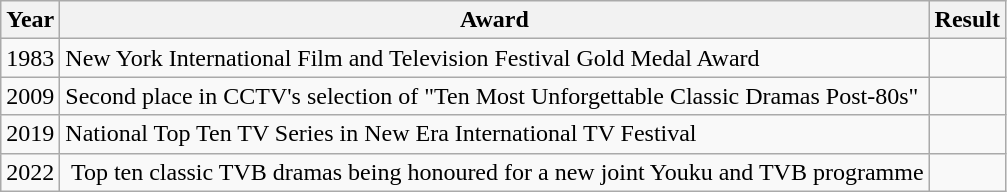<table class="wikitable">
<tr>
<th>Year</th>
<th>Award</th>
<th>Result</th>
</tr>
<tr>
<td rowspan=1>1983</td>
<td>New York International Film and Television Festival Gold Medal Award</td>
<td></td>
</tr>
<tr>
<td rowspan=1>2009</td>
<td>Second place in CCTV's selection of "Ten Most Unforgettable Classic Dramas Post-80s"</td>
<td></td>
</tr>
<tr>
<td rowspan=1>2019</td>
<td>National Top Ten TV Series in New Era International TV Festival</td>
<td></td>
</tr>
<tr>
<td rowspan=1>2022</td>
<td> Top ten classic TVB dramas being honoured for a new joint Youku and TVB programme</td>
<td></td>
</tr>
</table>
